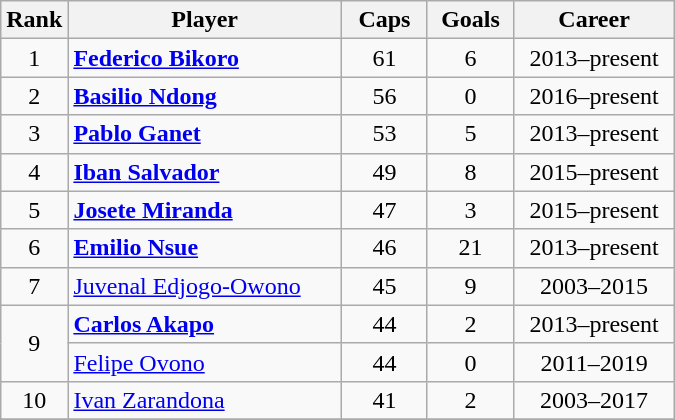<table class="wikitable sortable" style="text-align:center;">
<tr>
<th width=30px>Rank</th>
<th style="width:175px;">Player</th>
<th width=50px>Caps</th>
<th width=50px>Goals</th>
<th style="width:100px;">Career</th>
</tr>
<tr>
<td>1</td>
<td align=left><strong><a href='#'>Federico Bikoro</a></strong></td>
<td>61</td>
<td>6</td>
<td>2013–present</td>
</tr>
<tr>
<td>2</td>
<td align=left><strong><a href='#'>Basilio Ndong</a></strong></td>
<td>56</td>
<td>0</td>
<td>2016–present</td>
</tr>
<tr>
<td>3</td>
<td align=left><strong><a href='#'>Pablo Ganet</a></strong></td>
<td>53</td>
<td>5</td>
<td>2013–present</td>
</tr>
<tr>
<td>4</td>
<td align=left><strong><a href='#'>Iban Salvador</a></strong></td>
<td>49</td>
<td>8</td>
<td>2015–present</td>
</tr>
<tr>
<td>5</td>
<td align=left><strong><a href='#'>Josete Miranda</a></strong></td>
<td>47</td>
<td>3</td>
<td>2015–present</td>
</tr>
<tr>
<td>6</td>
<td align=left><strong><a href='#'>Emilio Nsue</a></strong></td>
<td>46</td>
<td>21</td>
<td>2013–present</td>
</tr>
<tr>
<td>7</td>
<td align=left><a href='#'>Juvenal Edjogo-Owono</a></td>
<td>45</td>
<td>9</td>
<td>2003–2015</td>
</tr>
<tr>
<td rowspan=2>9</td>
<td align=left><strong><a href='#'>Carlos Akapo</a></strong></td>
<td>44</td>
<td>2</td>
<td>2013–present</td>
</tr>
<tr>
<td align=left><a href='#'>Felipe Ovono</a></td>
<td>44</td>
<td>0</td>
<td>2011–2019</td>
</tr>
<tr>
<td>10</td>
<td align=left><a href='#'>Ivan Zarandona</a></td>
<td>41</td>
<td>2</td>
<td>2003–2017</td>
</tr>
<tr>
</tr>
</table>
